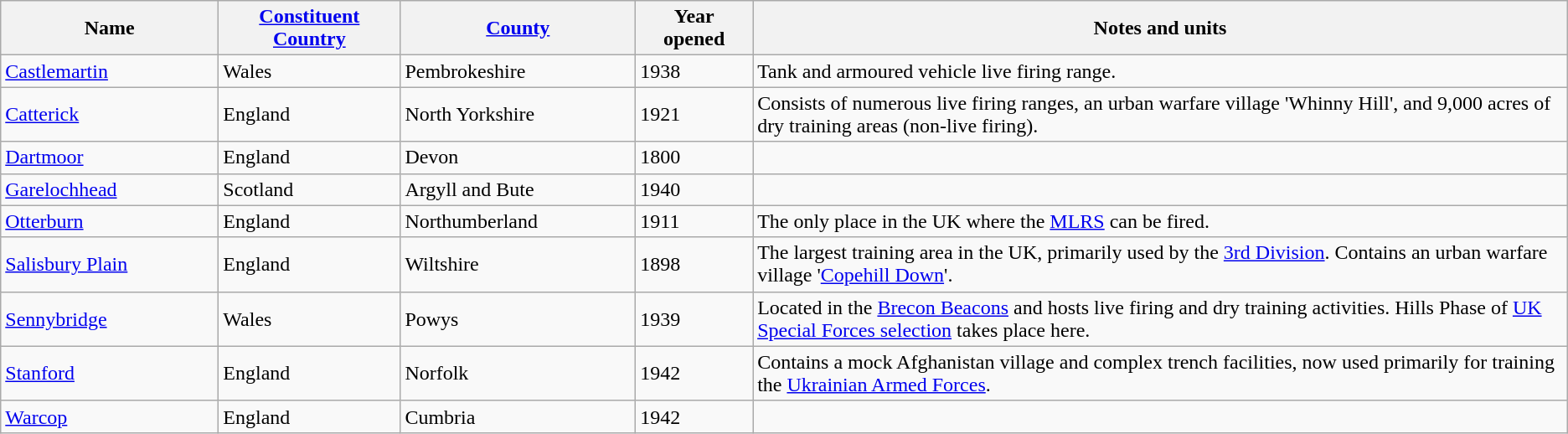<table class="wikitable sortable" border="1">
<tr>
<th style="width=14%">Name</th>
<th style="width=10%"><a href='#'>Constituent<br>Country</a></th>
<th style="width=10%"><a href='#'>County</a></th>
<th style="width=4%">Year<br>opened</th>
<th style="class=unsortable" width="52%">Notes and units</th>
</tr>
<tr>
<td><a href='#'>Castlemartin</a></td>
<td>Wales</td>
<td>Pembrokeshire</td>
<td>1938</td>
<td>Tank and armoured vehicle live firing range.</td>
</tr>
<tr>
<td><a href='#'>Catterick</a></td>
<td>England</td>
<td>North Yorkshire</td>
<td>1921</td>
<td>Consists of numerous live firing ranges, an urban warfare village 'Whinny Hill', and 9,000 acres of dry training areas (non-live firing).</td>
</tr>
<tr>
<td><a href='#'>Dartmoor</a></td>
<td>England</td>
<td>Devon</td>
<td>1800</td>
<td></td>
</tr>
<tr>
<td><a href='#'>Garelochhead</a></td>
<td>Scotland</td>
<td>Argyll and Bute</td>
<td>1940</td>
<td></td>
</tr>
<tr>
<td><a href='#'>Otterburn</a></td>
<td>England</td>
<td>Northumberland</td>
<td>1911</td>
<td>The only place in the UK where the <a href='#'>MLRS</a> can be fired.</td>
</tr>
<tr>
<td><a href='#'>Salisbury Plain</a></td>
<td>England</td>
<td>Wiltshire</td>
<td>1898</td>
<td>The largest training area in the UK, primarily used by the <a href='#'>3rd Division</a>. Contains an urban warfare village '<a href='#'>Copehill Down</a>'.</td>
</tr>
<tr>
<td><a href='#'>Sennybridge</a></td>
<td>Wales</td>
<td>Powys</td>
<td>1939</td>
<td>Located in the <a href='#'>Brecon Beacons</a> and hosts live firing and dry training activities. Hills Phase of <a href='#'>UK Special Forces selection</a> takes place here.</td>
</tr>
<tr>
<td><a href='#'>Stanford</a></td>
<td>England</td>
<td>Norfolk</td>
<td>1942</td>
<td>Contains a mock Afghanistan village and complex trench facilities, now used primarily for training the <a href='#'>Ukrainian Armed Forces</a>.</td>
</tr>
<tr>
<td><a href='#'>Warcop</a></td>
<td>England</td>
<td>Cumbria</td>
<td>1942</td>
<td></td>
</tr>
</table>
